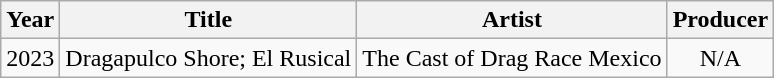<table class="wikitable plainrowheaders" style="text-align:center;">
<tr>
<th>Year</th>
<th>Title</th>
<th>Artist</th>
<th>Producer</th>
</tr>
<tr>
<td>2023</td>
<td>Dragapulco Shore; El Rusical</td>
<td>The Cast of Drag Race Mexico</td>
<td>N/A</td>
</tr>
</table>
